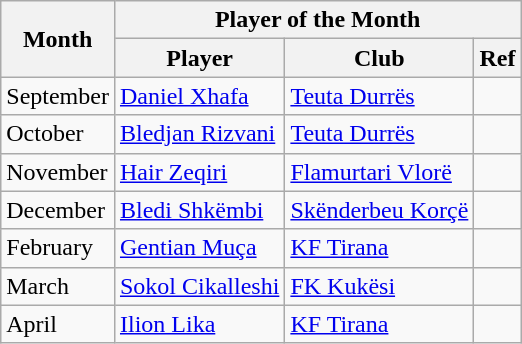<table class="wikitable">
<tr>
<th rowspan="2">Month</th>
<th colspan="3">Player of the Month</th>
</tr>
<tr>
<th>Player</th>
<th>Club</th>
<th>Ref</th>
</tr>
<tr>
<td>September</td>
<td> <a href='#'>Daniel Xhafa</a></td>
<td><a href='#'>Teuta Durrës</a></td>
<td align=center></td>
</tr>
<tr>
<td>October</td>
<td> <a href='#'>Bledjan Rizvani</a></td>
<td><a href='#'>Teuta Durrës</a></td>
<td align=center></td>
</tr>
<tr>
<td>November</td>
<td> <a href='#'>Hair Zeqiri</a></td>
<td><a href='#'>Flamurtari Vlorë</a></td>
<td align=center></td>
</tr>
<tr>
<td>December</td>
<td> <a href='#'>Bledi Shkëmbi</a></td>
<td><a href='#'>Skënderbeu Korçë</a></td>
<td align=center></td>
</tr>
<tr>
<td>February</td>
<td> <a href='#'>Gentian Muça</a></td>
<td><a href='#'>KF Tirana</a></td>
<td align=center></td>
</tr>
<tr>
<td>March</td>
<td> <a href='#'>Sokol Cikalleshi</a></td>
<td><a href='#'>FK Kukësi</a></td>
<td align=center></td>
</tr>
<tr>
<td>April</td>
<td> <a href='#'>Ilion Lika</a></td>
<td><a href='#'>KF Tirana</a></td>
<td align=center></td>
</tr>
</table>
